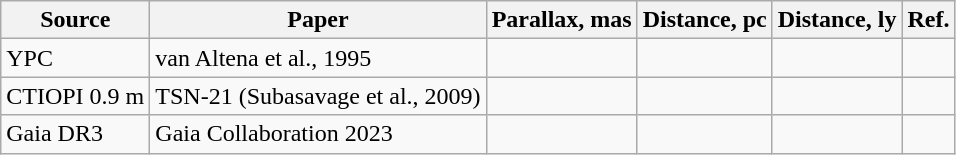<table class="wikitable">
<tr>
<th>Source</th>
<th>Paper</th>
<th>Parallax, mas</th>
<th>Distance, pc</th>
<th>Distance, ly</th>
<th>Ref.</th>
</tr>
<tr>
<td>YPC</td>
<td>van Altena et al., 1995</td>
<td></td>
<td></td>
<td></td>
<td></td>
</tr>
<tr>
<td>CTIOPI 0.9 m</td>
<td>TSN-21 (Subasavage et al., 2009)</td>
<td></td>
<td></td>
<td></td>
<td></td>
</tr>
<tr>
<td>Gaia DR3</td>
<td>Gaia Collaboration 2023</td>
<td></td>
<td></td>
<td></td>
<td></td>
</tr>
</table>
